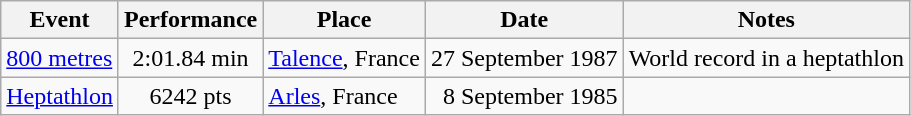<table class=wikitable>
<tr>
<th>Event</th>
<th>Performance</th>
<th>Place</th>
<th>Date</th>
<th>Notes</th>
</tr>
<tr>
<td><a href='#'>800 metres</a></td>
<td align=center>2:01.84 min</td>
<td><a href='#'>Talence</a>, France</td>
<td align=right>27 September 1987</td>
<td>World record in a heptathlon</td>
</tr>
<tr>
<td><a href='#'>Heptathlon</a></td>
<td align=center>6242 pts</td>
<td><a href='#'>Arles</a>, France</td>
<td align=right>8 September 1985</td>
<td></td>
</tr>
</table>
